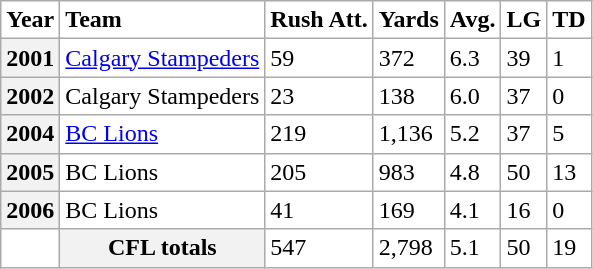<table class="wikitable" border=0 style="background: #FFFFFF;">
<tr>
<td><strong>Year</strong></td>
<td><strong>Team</strong></td>
<td><strong>Rush Att.</strong></td>
<td><strong>Yards</strong></td>
<td><strong>Avg.</strong></td>
<td><strong>LG</strong></td>
<td><strong>TD</strong></td>
</tr>
<tr>
<th>2001</th>
<td><a href='#'>Calgary Stampeders</a></td>
<td>59</td>
<td>372</td>
<td>6.3</td>
<td>39</td>
<td>1</td>
</tr>
<tr>
<th>2002</th>
<td>Calgary Stampeders</td>
<td>23</td>
<td>138</td>
<td>6.0</td>
<td>37</td>
<td>0</td>
</tr>
<tr>
<th>2004</th>
<td><a href='#'>BC Lions</a></td>
<td>219</td>
<td>1,136</td>
<td>5.2</td>
<td>37</td>
<td>5</td>
</tr>
<tr>
<th>2005</th>
<td>BC Lions</td>
<td>205</td>
<td>983</td>
<td>4.8</td>
<td>50</td>
<td>13</td>
</tr>
<tr>
<th>2006</th>
<td>BC Lions</td>
<td>41</td>
<td>169</td>
<td>4.1</td>
<td>16</td>
<td>0</td>
</tr>
<tr>
<td></td>
<th><strong>CFL totals</strong></th>
<td>547</td>
<td>2,798</td>
<td>5.1</td>
<td>50</td>
<td>19</td>
</tr>
</table>
